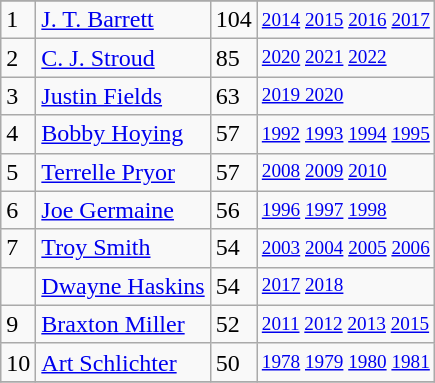<table class="wikitable">
<tr>
</tr>
<tr>
<td>1</td>
<td><a href='#'>J. T. Barrett</a></td>
<td>104</td>
<td style="font-size:80%;"><a href='#'>2014</a> <a href='#'>2015</a> <a href='#'>2016</a> <a href='#'>2017</a></td>
</tr>
<tr>
<td>2</td>
<td><a href='#'>C. J. Stroud</a></td>
<td>85</td>
<td style="font-size:80%;"><a href='#'>2020</a> <a href='#'>2021</a> <a href='#'>2022</a></td>
</tr>
<tr>
<td>3</td>
<td><a href='#'>Justin Fields</a></td>
<td>63</td>
<td style="font-size:80%;"><a href='#'>2019 2020</a></td>
</tr>
<tr>
<td>4</td>
<td><a href='#'>Bobby Hoying</a></td>
<td>57</td>
<td style="font-size:80%;"><a href='#'>1992</a> <a href='#'>1993</a> <a href='#'>1994</a> <a href='#'>1995</a></td>
</tr>
<tr>
<td>5</td>
<td><a href='#'>Terrelle Pryor</a></td>
<td>57</td>
<td style="font-size:80%;"><a href='#'>2008</a> <a href='#'>2009</a> <a href='#'>2010</a></td>
</tr>
<tr>
<td>6</td>
<td><a href='#'>Joe Germaine</a></td>
<td>56</td>
<td style="font-size:80%;"><a href='#'>1996</a> <a href='#'>1997</a> <a href='#'>1998</a></td>
</tr>
<tr>
<td>7</td>
<td><a href='#'>Troy Smith</a></td>
<td>54</td>
<td style="font-size:80%;"><a href='#'>2003</a> <a href='#'>2004</a> <a href='#'>2005</a> <a href='#'>2006</a></td>
</tr>
<tr>
<td></td>
<td><a href='#'>Dwayne Haskins</a></td>
<td>54</td>
<td style="font-size:80%;"><a href='#'>2017</a> <a href='#'>2018</a></td>
</tr>
<tr>
<td>9</td>
<td><a href='#'>Braxton Miller</a></td>
<td>52</td>
<td style="font-size:80%;"><a href='#'>2011</a> <a href='#'>2012</a> <a href='#'>2013</a> <a href='#'>2015</a></td>
</tr>
<tr>
<td>10</td>
<td><a href='#'>Art Schlichter</a></td>
<td>50</td>
<td style="font-size:80%;"><a href='#'>1978</a> <a href='#'>1979</a> <a href='#'>1980</a> <a href='#'>1981</a></td>
</tr>
<tr>
</tr>
</table>
